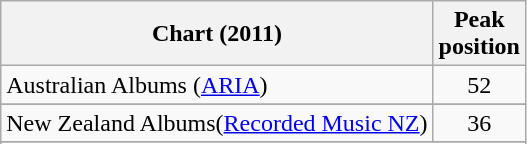<table class="wikitable sortable">
<tr>
<th>Chart (2011)</th>
<th>Peak<br>position</th>
</tr>
<tr>
<td>Australian Albums (<a href='#'>ARIA</a>)</td>
<td style="text-align:center;">52</td>
</tr>
<tr>
</tr>
<tr>
<td>New Zealand Albums(<a href='#'>Recorded Music NZ</a>)</td>
<td style="text-align:center;">36</td>
</tr>
<tr>
</tr>
<tr>
</tr>
<tr>
</tr>
<tr>
</tr>
</table>
